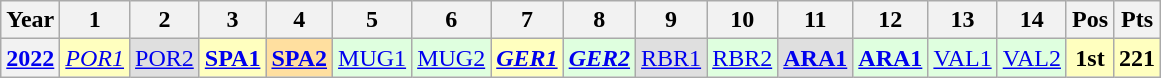<table class="wikitable" style="text-align:center;">
<tr>
<th>Year</th>
<th>1</th>
<th>2</th>
<th>3</th>
<th>4</th>
<th>5</th>
<th>6</th>
<th>7</th>
<th>8</th>
<th>9</th>
<th>10</th>
<th>11</th>
<th>12</th>
<th>13</th>
<th>14</th>
<th>Pos</th>
<th>Pts</th>
</tr>
<tr>
<th><a href='#'>2022</a></th>
<td style="background:#ffffbf;"><em><a href='#'>POR1</a></em><br></td>
<td style="background:#dfdfdf;"><a href='#'>POR2</a><br></td>
<td style="background:#ffffbf;"><strong><a href='#'>SPA1</a></strong><br></td>
<td style="background:#ffdf9f;"><strong><a href='#'>SPA2</a></strong><br></td>
<td style="background:#dfffdf;"><a href='#'>MUG1</a><br></td>
<td style="background:#dfffdf;"><a href='#'>MUG2</a><br></td>
<td style="background:#ffffbf;"><strong><em><a href='#'>GER1</a></em></strong><br></td>
<td style="background:#dfffdf;"><strong><em><a href='#'>GER2</a></em></strong><br></td>
<td style="background:#dfdfdf;"><a href='#'>RBR1</a><br></td>
<td style="background:#dfffdf;"><a href='#'>RBR2</a><br></td>
<td style="background:#dfdfdf;"><strong><a href='#'>ARA1</a></strong><br></td>
<td style="background:#dfffdf;"><strong><a href='#'>ARA1</a></strong><br></td>
<td style="background:#dfffdf;"><a href='#'>VAL1</a><br></td>
<td style="background:#dfffdf;"><a href='#'>VAL2</a><br></td>
<th style="background:#ffffbf;">1st</th>
<th style="background:#ffffbf;">221</th>
</tr>
</table>
